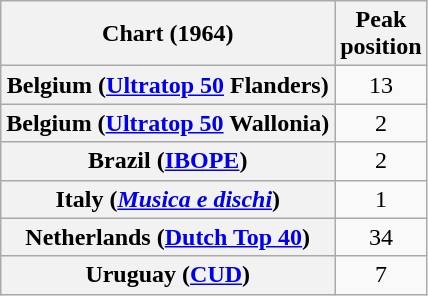<table class="wikitable plainrowheaders" style="text-align:center">
<tr>
<th scope="col">Chart (1964)</th>
<th scope="col">Peak<br>position</th>
</tr>
<tr>
<th scope="row">Belgium (<a href='#'>Ultratop 50</a> Flanders)</th>
<td>13</td>
</tr>
<tr>
<th scope="row">Belgium (<a href='#'>Ultratop 50</a> Wallonia)</th>
<td>2</td>
</tr>
<tr>
<th scope="row">Brazil (<a href='#'>IBOPE</a>)</th>
<td>2</td>
</tr>
<tr>
<th scope="row">Italy (<em><a href='#'>Musica e dischi</a></em>)</th>
<td>1</td>
</tr>
<tr>
<th scope="row">Netherlands (<a href='#'>Dutch Top 40</a>)</th>
<td>34</td>
</tr>
<tr>
<th scope="row">Uruguay (<a href='#'>CUD</a>)</th>
<td>7</td>
</tr>
</table>
